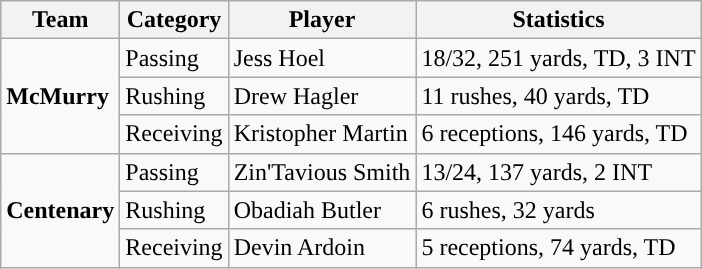<table class="wikitable" style="float: left;">
<tr>
<th>Team</th>
<th>Category</th>
<th>Player</th>
<th>Statistics</th>
</tr>
<tr>
<td rowspan=3><strong>McMurry</strong></td>
<td>Passing</td>
<td>Jess Hoel</td>
<td>18/32, 251 yards, TD, 3 INT</td>
</tr>
<tr>
<td>Rushing</td>
<td>Drew Hagler</td>
<td>11 rushes, 40 yards, TD</td>
</tr>
<tr>
<td>Receiving</td>
<td>Kristopher Martin</td>
<td>6 receptions, 146 yards, TD</td>
</tr>
<tr>
<td rowspan=3><strong>Centenary</strong></td>
<td>Passing</td>
<td>Zin'Tavious Smith</td>
<td>13/24, 137 yards, 2 INT</td>
</tr>
<tr>
<td>Rushing</td>
<td>Obadiah Butler</td>
<td>6 rushes, 32 yards</td>
</tr>
<tr>
<td>Receiving</td>
<td>Devin Ardoin</td>
<td>5 receptions, 74 yards, TD</td>
</tr>
</table>
